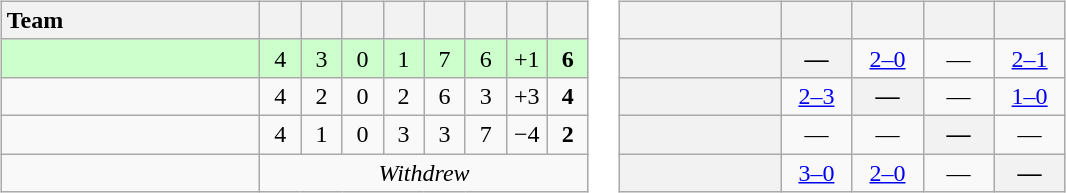<table>
<tr>
<td><br><table class="wikitable" style="text-align: center;">
<tr>
<th width=165 style="text-align:left;">Team</th>
<th width=20></th>
<th width=20></th>
<th width=20></th>
<th width=20></th>
<th width=20></th>
<th width=20></th>
<th width=20></th>
<th width=20></th>
</tr>
<tr style="background:#ccffcc;">
<td style="text-align:left;"></td>
<td>4</td>
<td>3</td>
<td>0</td>
<td>1</td>
<td>7</td>
<td>6</td>
<td>+1</td>
<td><strong>6</strong></td>
</tr>
<tr>
<td style="text-align:left;"></td>
<td>4</td>
<td>2</td>
<td>0</td>
<td>2</td>
<td>6</td>
<td>3</td>
<td>+3</td>
<td><strong>4</strong></td>
</tr>
<tr>
<td style="text-align:left;"></td>
<td>4</td>
<td>1</td>
<td>0</td>
<td>3</td>
<td>3</td>
<td>7</td>
<td>−4</td>
<td><strong>2</strong></td>
</tr>
<tr>
<td style="text-align:left;"></td>
<td colspan="8" align="center"><em>Withdrew</em></td>
</tr>
</table>
</td>
<td><br><table class="wikitable" style="text-align:center">
<tr>
<th width="100"> </th>
<th width="40"></th>
<th width="40"></th>
<th width="40"></th>
<th width="40"></th>
</tr>
<tr>
<th style="text-align:right;"></th>
<th>—</th>
<td title="Iraq v Jordan"><a href='#'>2–0</a></td>
<td>—</td>
<td title="Iraq v Qatar"><a href='#'>2–1</a></td>
</tr>
<tr>
<th style="text-align:right;"></th>
<td title="Jordan v Iraq"><a href='#'>2–3</a></td>
<th>—</th>
<td>—</td>
<td title="Jordan v Qatar"><a href='#'>1–0</a></td>
</tr>
<tr>
<th style="text-align:right;"></th>
<td>—</td>
<td>—</td>
<th>—</th>
<td>—</td>
</tr>
<tr>
<th style="text-align:right;"></th>
<td title="Qatar v Iraq"><a href='#'>3–0</a></td>
<td title="Qatar v Jordan"><a href='#'>2–0</a></td>
<td>—</td>
<th>—</th>
</tr>
</table>
</td>
</tr>
</table>
